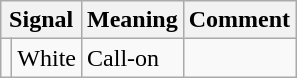<table class="wikitable">
<tr>
<th colspan=2>Signal</th>
<th>Meaning</th>
<th>Comment</th>
</tr>
<tr>
<td></td>
<td>White</td>
<td>Call-on</td>
<td></td>
</tr>
</table>
